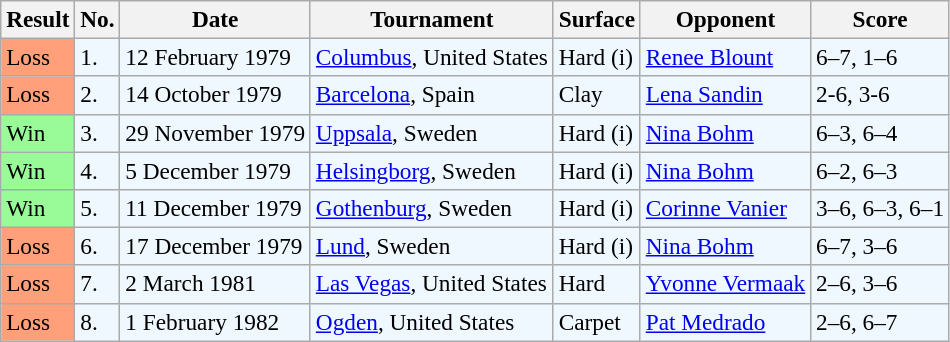<table class="sortable wikitable" style="font-size:97%">
<tr>
<th>Result</th>
<th>No.</th>
<th>Date</th>
<th>Tournament</th>
<th>Surface</th>
<th>Opponent</th>
<th>Score</th>
</tr>
<tr bgcolor=f0f8ff>
<td style="background:#ffa07a;">Loss</td>
<td>1.</td>
<td>12 February 1979</td>
<td><a href='#'>Columbus</a>, United States</td>
<td>Hard (i)</td>
<td> <a href='#'>Renee Blount</a></td>
<td>6–7, 1–6</td>
</tr>
<tr bgcolor=f0f8ff>
<td style="background:#ffa07a;">Loss</td>
<td>2.</td>
<td>14 October 1979</td>
<td><a href='#'>Barcelona</a>, Spain</td>
<td>Clay</td>
<td> <a href='#'>Lena Sandin</a></td>
<td>2-6, 3-6</td>
</tr>
<tr style="background:#f0f8ff;">
<td style="background:#98fb98;">Win</td>
<td>3.</td>
<td>29 November 1979</td>
<td><a href='#'>Uppsala</a>, Sweden</td>
<td>Hard (i)</td>
<td> <a href='#'>Nina Bohm</a></td>
<td>6–3, 6–4</td>
</tr>
<tr style="background:#f0f8ff;">
<td style="background:#98fb98;">Win</td>
<td>4.</td>
<td>5 December 1979</td>
<td><a href='#'>Helsingborg</a>, Sweden</td>
<td>Hard (i)</td>
<td> <a href='#'>Nina Bohm</a></td>
<td>6–2, 6–3</td>
</tr>
<tr style="background:#f0f8ff;">
<td style="background:#98fb98;">Win</td>
<td>5.</td>
<td>11 December 1979</td>
<td><a href='#'>Gothenburg</a>, Sweden</td>
<td>Hard (i)</td>
<td> <a href='#'>Corinne Vanier</a></td>
<td>3–6, 6–3, 6–1</td>
</tr>
<tr style="background:#f0f8ff;">
<td style="background:#ffa07a;">Loss</td>
<td>6.</td>
<td>17 December 1979</td>
<td><a href='#'>Lund</a>, Sweden</td>
<td>Hard (i)</td>
<td> <a href='#'>Nina Bohm</a></td>
<td>6–7, 3–6</td>
</tr>
<tr bgcolor=f0f8ff>
<td style="background:#ffa07a;">Loss</td>
<td>7.</td>
<td>2 March 1981</td>
<td><a href='#'>Las Vegas</a>, United States</td>
<td>Hard</td>
<td> <a href='#'>Yvonne Vermaak</a></td>
<td>2–6, 3–6</td>
</tr>
<tr bgcolor=f0f8ff>
<td style="background:#ffa07a;">Loss</td>
<td>8.</td>
<td>1 February 1982</td>
<td><a href='#'>Ogden</a>, United States</td>
<td>Carpet</td>
<td> <a href='#'>Pat Medrado</a></td>
<td>2–6, 6–7</td>
</tr>
</table>
